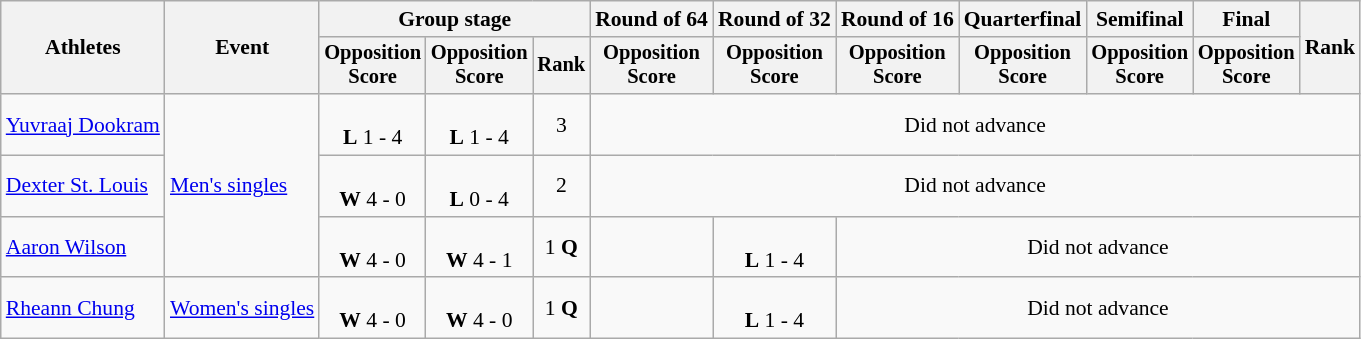<table class="wikitable" style="font-size:90%">
<tr>
<th rowspan=2>Athletes</th>
<th rowspan=2>Event</th>
<th colspan=3>Group stage</th>
<th>Round of 64</th>
<th>Round of 32</th>
<th>Round of 16</th>
<th>Quarterfinal</th>
<th>Semifinal</th>
<th>Final</th>
<th rowspan=2>Rank</th>
</tr>
<tr style="font-size:95%">
<th>Opposition<br>Score</th>
<th>Opposition<br>Score</th>
<th>Rank</th>
<th>Opposition<br>Score</th>
<th>Opposition<br>Score</th>
<th>Opposition<br>Score</th>
<th>Opposition<br>Score</th>
<th>Opposition<br>Score</th>
<th>Opposition<br>Score</th>
</tr>
<tr align=center>
<td align=left><a href='#'>Yuvraaj Dookram</a></td>
<td align=left rowspan=3><a href='#'>Men's singles</a></td>
<td><br><strong>L</strong> 1 - 4</td>
<td><br><strong>L</strong> 1 - 4</td>
<td>3</td>
<td colspan=7>Did not advance</td>
</tr>
<tr align=center>
<td align=left><a href='#'>Dexter St. Louis</a></td>
<td><br><strong>W</strong> 4 - 0</td>
<td><br><strong>L</strong> 0 - 4</td>
<td>2</td>
<td colspan=7>Did not advance</td>
</tr>
<tr align=center>
<td align=left><a href='#'>Aaron Wilson</a></td>
<td><br><strong>W</strong> 4 - 0</td>
<td><br><strong>W</strong> 4 - 1</td>
<td>1 <strong>Q</strong></td>
<td></td>
<td><br><strong>L</strong> 1 - 4</td>
<td colspan=5>Did not advance</td>
</tr>
<tr align=center>
<td align=left><a href='#'>Rheann Chung</a></td>
<td align=left><a href='#'>Women's singles</a></td>
<td><br><strong>W</strong> 4 - 0</td>
<td><br><strong>W</strong> 4 - 0</td>
<td>1 <strong>Q</strong></td>
<td></td>
<td><br><strong>L</strong> 1 - 4</td>
<td colspan=5>Did not advance</td>
</tr>
</table>
